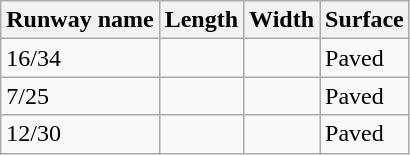<table class="wikitable">
<tr>
<th>Runway name</th>
<th>Length</th>
<th>Width</th>
<th>Surface</th>
</tr>
<tr>
<td>16/34</td>
<td></td>
<td></td>
<td>Paved</td>
</tr>
<tr>
<td>7/25</td>
<td></td>
<td></td>
<td>Paved</td>
</tr>
<tr>
<td>12/30</td>
<td></td>
<td></td>
<td>Paved</td>
</tr>
</table>
